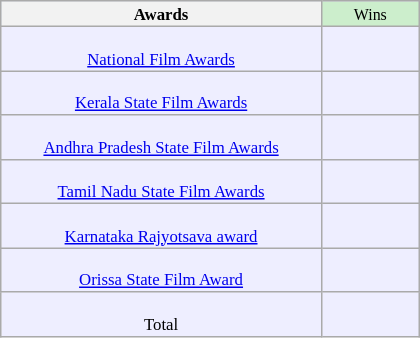<table class="wikitable floatright" style="width: 25em; text-align: center; font-size: 70%; vertical-align: middle;">
<tr style="background:#d9e8ff; text-align:center;">
<th style="vertical-align: middle;">Awards</th>
<td style="background:#cec; font-size:8pt; width:60px;">Wins</td>
</tr>
<tr style="background:#eef;">
<td style="text-align:center;"><br><a href='#'>National Film Awards</a></td>
<td></td>
</tr>
<tr style="background:#eef;">
<td style="text-align:center;"><br><a href='#'>Kerala State Film Awards</a></td>
<td></td>
</tr>
<tr style="background:#eef;">
<td style="text-align:center;"><br><a href='#'>Andhra Pradesh State Film Awards</a></td>
<td></td>
</tr>
<tr style="background:#eef;">
<td style="text-align:center;"><br><a href='#'>Tamil Nadu State Film Awards</a></td>
<td></td>
</tr>
<tr style="background:#eef;">
<td style="text-align:center;"><br><a href='#'>Karnataka Rajyotsava award</a></td>
<td></td>
</tr>
<tr style="background:#eef;">
<td style="text-align:center;"><br><a href='#'>Orissa State Film Award</a></td>
<td></td>
</tr>
<tr style="background:#eef;">
<td style="text-align:center;"><br>Total</td>
<td></td>
</tr>
</table>
